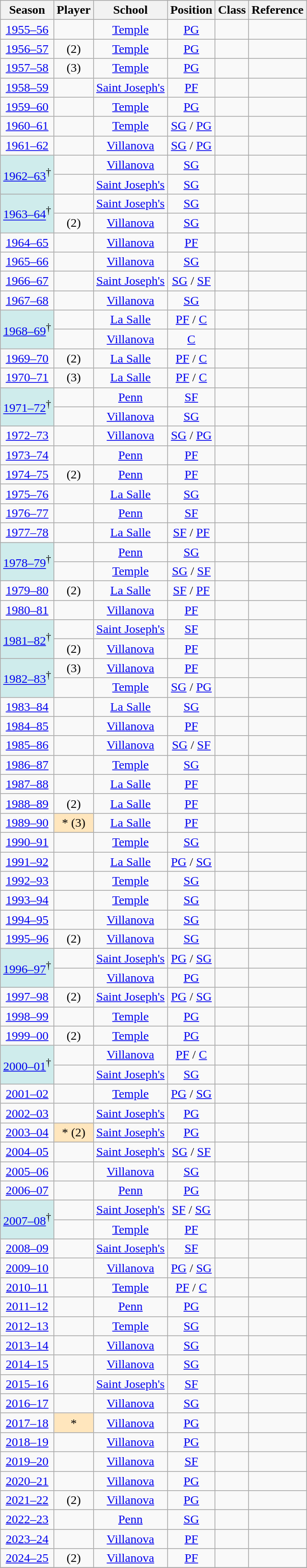<table class="wikitable sortable" style="text-align:center;">
<tr>
<th>Season</th>
<th>Player</th>
<th>School</th>
<th>Position</th>
<th>Class</th>
<th class="unsortable">Reference</th>
</tr>
<tr>
<td><a href='#'>1955–56</a></td>
<td></td>
<td><a href='#'>Temple</a></td>
<td><a href='#'>PG</a></td>
<td></td>
<td></td>
</tr>
<tr>
<td><a href='#'>1956–57</a></td>
<td> (2)</td>
<td><a href='#'>Temple</a></td>
<td><a href='#'>PG</a></td>
<td></td>
<td></td>
</tr>
<tr>
<td><a href='#'>1957–58</a></td>
<td> (3)</td>
<td><a href='#'>Temple</a></td>
<td><a href='#'>PG</a></td>
<td></td>
<td></td>
</tr>
<tr>
<td><a href='#'>1958–59</a></td>
<td></td>
<td><a href='#'>Saint Joseph's</a></td>
<td><a href='#'>PF</a></td>
<td></td>
<td></td>
</tr>
<tr>
<td><a href='#'>1959–60</a></td>
<td></td>
<td><a href='#'>Temple</a></td>
<td><a href='#'>PG</a></td>
<td></td>
<td></td>
</tr>
<tr>
<td><a href='#'>1960–61</a></td>
<td></td>
<td><a href='#'>Temple</a></td>
<td><a href='#'>SG</a> / <a href='#'>PG</a></td>
<td></td>
<td></td>
</tr>
<tr>
<td><a href='#'>1961–62</a></td>
<td></td>
<td><a href='#'>Villanova</a></td>
<td><a href='#'>SG</a> / <a href='#'>PG</a></td>
<td></td>
<td></td>
</tr>
<tr>
<td style="background-color:#CFECEC;" rowspan=2><a href='#'>1962–63</a><sup>†</sup></td>
<td></td>
<td><a href='#'>Villanova</a></td>
<td><a href='#'>SG</a></td>
<td></td>
<td></td>
</tr>
<tr>
<td></td>
<td><a href='#'>Saint Joseph's</a></td>
<td><a href='#'>SG</a></td>
<td></td>
<td></td>
</tr>
<tr>
<td style="background-color:#CFECEC;" rowspan=2><a href='#'>1963–64</a><sup>†</sup></td>
<td></td>
<td><a href='#'>Saint Joseph's</a></td>
<td><a href='#'>SG</a></td>
<td></td>
<td></td>
</tr>
<tr>
<td> (2)</td>
<td><a href='#'>Villanova</a></td>
<td><a href='#'>SG</a></td>
<td></td>
<td></td>
</tr>
<tr>
<td><a href='#'>1964–65</a></td>
<td></td>
<td><a href='#'>Villanova</a></td>
<td><a href='#'>PF</a></td>
<td></td>
<td></td>
</tr>
<tr>
<td><a href='#'>1965–66</a></td>
<td></td>
<td><a href='#'>Villanova</a></td>
<td><a href='#'>SG</a></td>
<td></td>
<td></td>
</tr>
<tr>
<td><a href='#'>1966–67</a></td>
<td></td>
<td><a href='#'>Saint Joseph's</a></td>
<td><a href='#'>SG</a> / <a href='#'>SF</a></td>
<td></td>
<td></td>
</tr>
<tr>
<td><a href='#'>1967–68</a></td>
<td></td>
<td><a href='#'>Villanova</a></td>
<td><a href='#'>SG</a></td>
<td></td>
<td></td>
</tr>
<tr>
<td style="background-color:#CFECEC;" rowspan=2><a href='#'>1968–69</a><sup>†</sup></td>
<td></td>
<td><a href='#'>La Salle</a></td>
<td><a href='#'>PF</a> / <a href='#'>C</a></td>
<td></td>
<td></td>
</tr>
<tr>
<td></td>
<td><a href='#'>Villanova</a></td>
<td><a href='#'>C</a></td>
<td></td>
<td></td>
</tr>
<tr>
<td><a href='#'>1969–70</a></td>
<td> (2)</td>
<td><a href='#'>La Salle</a></td>
<td><a href='#'>PF</a> / <a href='#'>C</a></td>
<td></td>
<td></td>
</tr>
<tr>
<td><a href='#'>1970–71</a></td>
<td> (3)</td>
<td><a href='#'>La Salle</a></td>
<td><a href='#'>PF</a> / <a href='#'>C</a></td>
<td></td>
<td></td>
</tr>
<tr>
<td style="background-color:#CFECEC;" rowspan=2><a href='#'>1971–72</a><sup>†</sup></td>
<td></td>
<td><a href='#'>Penn</a></td>
<td><a href='#'>SF</a></td>
<td></td>
<td></td>
</tr>
<tr>
<td></td>
<td><a href='#'>Villanova</a></td>
<td><a href='#'>SG</a></td>
<td></td>
<td></td>
</tr>
<tr>
<td><a href='#'>1972–73</a></td>
<td></td>
<td><a href='#'>Villanova</a></td>
<td><a href='#'>SG</a> / <a href='#'>PG</a></td>
<td></td>
<td></td>
</tr>
<tr>
<td><a href='#'>1973–74</a></td>
<td></td>
<td><a href='#'>Penn</a></td>
<td><a href='#'>PF</a></td>
<td></td>
<td></td>
</tr>
<tr>
<td><a href='#'>1974–75</a></td>
<td> (2)</td>
<td><a href='#'>Penn</a></td>
<td><a href='#'>PF</a></td>
<td></td>
<td></td>
</tr>
<tr>
<td><a href='#'>1975–76</a></td>
<td></td>
<td><a href='#'>La Salle</a></td>
<td><a href='#'>SG</a></td>
<td></td>
<td></td>
</tr>
<tr>
<td><a href='#'>1976–77</a></td>
<td></td>
<td><a href='#'>Penn</a></td>
<td><a href='#'>SF</a></td>
<td></td>
<td></td>
</tr>
<tr>
<td><a href='#'>1977–78</a></td>
<td></td>
<td><a href='#'>La Salle</a></td>
<td><a href='#'>SF</a> / <a href='#'>PF</a></td>
<td></td>
<td></td>
</tr>
<tr>
<td style="background-color:#CFECEC;" rowspan=2><a href='#'>1978–79</a><sup>†</sup></td>
<td></td>
<td><a href='#'>Penn</a></td>
<td><a href='#'>SG</a></td>
<td></td>
<td></td>
</tr>
<tr>
<td></td>
<td><a href='#'>Temple</a></td>
<td><a href='#'>SG</a> / <a href='#'>SF</a></td>
<td></td>
<td></td>
</tr>
<tr>
<td><a href='#'>1979–80</a></td>
<td> (2)</td>
<td><a href='#'>La Salle</a></td>
<td><a href='#'>SF</a> / <a href='#'>PF</a></td>
<td></td>
<td></td>
</tr>
<tr>
<td><a href='#'>1980–81</a></td>
<td></td>
<td><a href='#'>Villanova</a></td>
<td><a href='#'>PF</a></td>
<td></td>
<td></td>
</tr>
<tr>
<td style="background-color:#CFECEC;" rowspan=2><a href='#'>1981–82</a><sup>†</sup></td>
<td></td>
<td><a href='#'>Saint Joseph's</a></td>
<td><a href='#'>SF</a></td>
<td></td>
<td></td>
</tr>
<tr>
<td> (2)</td>
<td><a href='#'>Villanova</a></td>
<td><a href='#'>PF</a></td>
<td></td>
<td></td>
</tr>
<tr>
<td style="background-color:#CFECEC;" rowspan=2><a href='#'>1982–83</a><sup>†</sup></td>
<td> (3)</td>
<td><a href='#'>Villanova</a></td>
<td><a href='#'>PF</a></td>
<td></td>
<td></td>
</tr>
<tr>
<td></td>
<td><a href='#'>Temple</a></td>
<td><a href='#'>SG</a> / <a href='#'>PG</a></td>
<td></td>
<td></td>
</tr>
<tr>
<td><a href='#'>1983–84</a></td>
<td></td>
<td><a href='#'>La Salle</a></td>
<td><a href='#'>SG</a></td>
<td></td>
<td></td>
</tr>
<tr>
<td><a href='#'>1984–85</a></td>
<td></td>
<td><a href='#'>Villanova</a></td>
<td><a href='#'>PF</a></td>
<td></td>
<td></td>
</tr>
<tr>
<td><a href='#'>1985–86</a></td>
<td></td>
<td><a href='#'>Villanova</a></td>
<td><a href='#'>SG</a> / <a href='#'>SF</a></td>
<td></td>
<td></td>
</tr>
<tr>
<td><a href='#'>1986–87</a></td>
<td></td>
<td><a href='#'>Temple</a></td>
<td><a href='#'>SG</a></td>
<td></td>
<td></td>
</tr>
<tr>
<td><a href='#'>1987–88</a></td>
<td></td>
<td><a href='#'>La Salle</a></td>
<td><a href='#'>PF</a></td>
<td></td>
<td></td>
</tr>
<tr>
<td><a href='#'>1988–89</a></td>
<td> (2)</td>
<td><a href='#'>La Salle</a></td>
<td><a href='#'>PF</a></td>
<td></td>
<td></td>
</tr>
<tr>
<td><a href='#'>1989–90</a></td>
<td style="background-color:#FFE6BD">* (3)</td>
<td><a href='#'>La Salle</a></td>
<td><a href='#'>PF</a></td>
<td></td>
<td></td>
</tr>
<tr>
<td><a href='#'>1990–91</a></td>
<td></td>
<td><a href='#'>Temple</a></td>
<td><a href='#'>SG</a></td>
<td></td>
<td></td>
</tr>
<tr>
<td><a href='#'>1991–92</a></td>
<td></td>
<td><a href='#'>La Salle</a></td>
<td><a href='#'>PG</a> / <a href='#'>SG</a></td>
<td></td>
<td></td>
</tr>
<tr>
<td><a href='#'>1992–93</a></td>
<td></td>
<td><a href='#'>Temple</a></td>
<td><a href='#'>SG</a></td>
<td></td>
<td></td>
</tr>
<tr>
<td><a href='#'>1993–94</a></td>
<td></td>
<td><a href='#'>Temple</a></td>
<td><a href='#'>SG</a></td>
<td></td>
<td></td>
</tr>
<tr>
<td><a href='#'>1994–95</a></td>
<td></td>
<td><a href='#'>Villanova</a></td>
<td><a href='#'>SG</a></td>
<td></td>
<td></td>
</tr>
<tr>
<td><a href='#'>1995–96</a></td>
<td> (2)</td>
<td><a href='#'>Villanova</a></td>
<td><a href='#'>SG</a></td>
<td></td>
<td></td>
</tr>
<tr>
<td style="background-color:#CFECEC;" rowspan=2><a href='#'>1996–97</a><sup>†</sup></td>
<td></td>
<td><a href='#'>Saint Joseph's</a></td>
<td><a href='#'>PG</a> / <a href='#'>SG</a></td>
<td></td>
<td></td>
</tr>
<tr>
<td></td>
<td><a href='#'>Villanova</a></td>
<td><a href='#'>PG</a></td>
<td></td>
<td></td>
</tr>
<tr>
<td><a href='#'>1997–98</a></td>
<td> (2)</td>
<td><a href='#'>Saint Joseph's</a></td>
<td><a href='#'>PG</a> / <a href='#'>SG</a></td>
<td></td>
<td></td>
</tr>
<tr>
<td><a href='#'>1998–99</a></td>
<td></td>
<td><a href='#'>Temple</a></td>
<td><a href='#'>PG</a></td>
<td></td>
<td></td>
</tr>
<tr>
<td><a href='#'>1999–00</a></td>
<td> (2)</td>
<td><a href='#'>Temple</a></td>
<td><a href='#'>PG</a></td>
<td></td>
<td></td>
</tr>
<tr>
<td style="background-color:#CFECEC;" rowspan=2><a href='#'>2000–01</a><sup>†</sup></td>
<td></td>
<td><a href='#'>Villanova</a></td>
<td><a href='#'>PF</a> / <a href='#'>C</a></td>
<td></td>
<td></td>
</tr>
<tr>
<td></td>
<td><a href='#'>Saint Joseph's</a></td>
<td><a href='#'>SG</a></td>
<td></td>
<td></td>
</tr>
<tr>
<td><a href='#'>2001–02</a></td>
<td></td>
<td><a href='#'>Temple</a></td>
<td><a href='#'>PG</a> / <a href='#'>SG</a></td>
<td></td>
<td></td>
</tr>
<tr>
<td><a href='#'>2002–03</a></td>
<td></td>
<td><a href='#'>Saint Joseph's</a></td>
<td><a href='#'>PG</a></td>
<td></td>
<td></td>
</tr>
<tr>
<td><a href='#'>2003–04</a></td>
<td style="background-color:#FFE6BD">* (2)</td>
<td><a href='#'>Saint Joseph's</a></td>
<td><a href='#'>PG</a></td>
<td></td>
<td></td>
</tr>
<tr>
<td><a href='#'>2004–05</a></td>
<td></td>
<td><a href='#'>Saint Joseph's</a></td>
<td><a href='#'>SG</a> / <a href='#'>SF</a></td>
<td></td>
<td></td>
</tr>
<tr>
<td><a href='#'>2005–06</a></td>
<td></td>
<td><a href='#'>Villanova</a></td>
<td><a href='#'>SG</a></td>
<td></td>
<td></td>
</tr>
<tr>
<td><a href='#'>2006–07</a></td>
<td></td>
<td><a href='#'>Penn</a></td>
<td><a href='#'>PG</a></td>
<td></td>
<td></td>
</tr>
<tr>
<td style="background-color:#CFECEC;" rowspan=2><a href='#'>2007–08</a><sup>†</sup></td>
<td></td>
<td><a href='#'>Saint Joseph's</a></td>
<td><a href='#'>SF</a> / <a href='#'>SG</a></td>
<td></td>
<td></td>
</tr>
<tr>
<td></td>
<td><a href='#'>Temple</a></td>
<td><a href='#'>PF</a></td>
<td></td>
<td></td>
</tr>
<tr>
<td><a href='#'>2008–09</a></td>
<td></td>
<td><a href='#'>Saint Joseph's</a></td>
<td><a href='#'>SF</a></td>
<td></td>
<td></td>
</tr>
<tr>
<td><a href='#'>2009–10</a></td>
<td></td>
<td><a href='#'>Villanova</a></td>
<td><a href='#'>PG</a> / <a href='#'>SG</a></td>
<td></td>
<td></td>
</tr>
<tr>
<td><a href='#'>2010–11</a></td>
<td></td>
<td><a href='#'>Temple</a></td>
<td><a href='#'>PF</a> / <a href='#'>C</a></td>
<td></td>
<td></td>
</tr>
<tr>
<td><a href='#'>2011–12</a></td>
<td></td>
<td><a href='#'>Penn</a></td>
<td><a href='#'>PG</a></td>
<td></td>
<td></td>
</tr>
<tr>
<td><a href='#'>2012–13</a></td>
<td></td>
<td><a href='#'>Temple</a></td>
<td><a href='#'>SG</a></td>
<td></td>
<td></td>
</tr>
<tr>
<td><a href='#'>2013–14</a></td>
<td></td>
<td><a href='#'>Villanova</a></td>
<td><a href='#'>SG</a></td>
<td></td>
<td></td>
</tr>
<tr>
<td><a href='#'>2014–15</a></td>
<td></td>
<td><a href='#'>Villanova</a></td>
<td><a href='#'>SG</a></td>
<td></td>
<td></td>
</tr>
<tr>
<td><a href='#'>2015–16</a></td>
<td></td>
<td><a href='#'>Saint Joseph's</a></td>
<td><a href='#'>SF</a></td>
<td></td>
<td></td>
</tr>
<tr>
<td><a href='#'>2016–17</a></td>
<td></td>
<td><a href='#'>Villanova</a></td>
<td><a href='#'>SG</a></td>
<td></td>
<td></td>
</tr>
<tr>
<td><a href='#'>2017–18</a></td>
<td style="background-color:#FFE6BD">*</td>
<td><a href='#'>Villanova</a></td>
<td><a href='#'>PG</a></td>
<td></td>
<td></td>
</tr>
<tr>
<td><a href='#'>2018–19</a></td>
<td></td>
<td><a href='#'>Villanova</a></td>
<td><a href='#'>PG</a></td>
<td></td>
<td></td>
</tr>
<tr>
<td><a href='#'>2019–20</a></td>
<td></td>
<td><a href='#'>Villanova</a></td>
<td><a href='#'>SF</a></td>
<td></td>
<td></td>
</tr>
<tr>
<td><a href='#'>2020–21</a></td>
<td></td>
<td><a href='#'>Villanova</a></td>
<td><a href='#'>PG</a></td>
<td></td>
<td></td>
</tr>
<tr>
<td><a href='#'>2021–22</a></td>
<td> (2)</td>
<td><a href='#'>Villanova</a></td>
<td><a href='#'>PG</a></td>
<td></td>
<td></td>
</tr>
<tr>
<td><a href='#'>2022–23</a></td>
<td></td>
<td><a href='#'>Penn</a></td>
<td><a href='#'>SG</a></td>
<td></td>
<td></td>
</tr>
<tr>
<td><a href='#'>2023–24</a></td>
<td></td>
<td><a href='#'>Villanova</a></td>
<td><a href='#'>PF</a></td>
<td></td>
<td></td>
</tr>
<tr>
<td><a href='#'>2024–25</a></td>
<td> (2)</td>
<td><a href='#'>Villanova</a></td>
<td><a href='#'>PF</a></td>
<td></td>
<td></td>
</tr>
<tr>
</tr>
</table>
